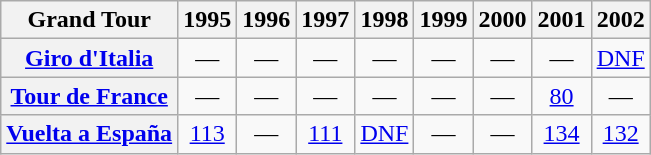<table class="wikitable plainrowheaders">
<tr>
<th>Grand Tour</th>
<th scope="col">1995</th>
<th scope="col">1996</th>
<th scope="col">1997</th>
<th scope="col">1998</th>
<th scope="col">1999</th>
<th scope="col">2000</th>
<th scope="col">2001</th>
<th scope="col">2002</th>
</tr>
<tr style="text-align:center;">
<th scope="row"> <a href='#'>Giro d'Italia</a></th>
<td>—</td>
<td>—</td>
<td>—</td>
<td>—</td>
<td>—</td>
<td>—</td>
<td>—</td>
<td><a href='#'>DNF</a></td>
</tr>
<tr style="text-align:center;">
<th scope="row"> <a href='#'>Tour de France</a></th>
<td>—</td>
<td>—</td>
<td>—</td>
<td>—</td>
<td>—</td>
<td>—</td>
<td><a href='#'>80</a></td>
<td>—</td>
</tr>
<tr style="text-align:center;">
<th scope="row"> <a href='#'>Vuelta a España</a></th>
<td><a href='#'>113</a></td>
<td>—</td>
<td><a href='#'>111</a></td>
<td><a href='#'>DNF</a></td>
<td>—</td>
<td>—</td>
<td><a href='#'>134</a></td>
<td><a href='#'>132</a></td>
</tr>
</table>
